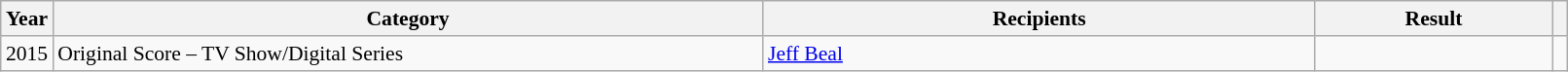<table class="wikitable plainrowheaders" style="font-size: 90%" width=85%>
<tr>
<th scope="col" style="width:2%;">Year</th>
<th scope="col" style="width:45%;">Category</th>
<th scope="col" style="width:35%;">Recipients</th>
<th scope="col" style="width:15%;">Result</th>
<th scope="col" class="unsortable" style="width:1%;"></th>
</tr>
<tr>
<td style="text-align:center;">2015</td>
<td>Original Score – TV Show/Digital Series</td>
<td><a href='#'>Jeff Beal</a></td>
<td></td>
<td style="text-align:center;"></td>
</tr>
</table>
